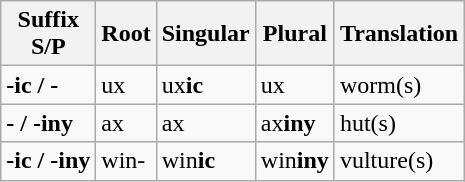<table class="wikitable">
<tr>
<th>Suffix<br>S/P</th>
<th>Root</th>
<th>Singular</th>
<th>Plural</th>
<th>Translation</th>
</tr>
<tr>
<td><strong>-ic / -</strong></td>
<td>ux</td>
<td>ux<strong>ic</strong></td>
<td>ux</td>
<td>worm(s)</td>
</tr>
<tr>
<td><strong>- / -iny</strong></td>
<td>ax</td>
<td>ax</td>
<td>ax<strong>iny</strong></td>
<td>hut(s)</td>
</tr>
<tr>
<td><strong>-ic / -iny</strong></td>
<td>win-</td>
<td>win<strong>ic</strong></td>
<td>win<strong>iny</strong></td>
<td>vulture(s)</td>
</tr>
</table>
